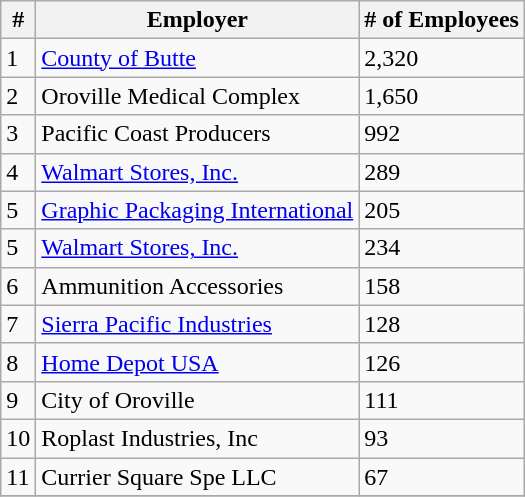<table class="wikitable">
<tr>
<th>#</th>
<th>Employer</th>
<th># of Employees</th>
</tr>
<tr>
<td>1</td>
<td><a href='#'>County of Butte</a></td>
<td>2,320</td>
</tr>
<tr>
<td>2</td>
<td>Oroville Medical Complex</td>
<td>1,650</td>
</tr>
<tr>
<td>3</td>
<td>Pacific Coast Producers</td>
<td>992</td>
</tr>
<tr>
<td>4</td>
<td><a href='#'>Walmart Stores, Inc.</a></td>
<td>289</td>
</tr>
<tr>
<td>5</td>
<td><a href='#'>Graphic Packaging International</a></td>
<td>205</td>
</tr>
<tr>
<td>5</td>
<td><a href='#'>Walmart Stores, Inc.</a></td>
<td>234</td>
</tr>
<tr>
<td>6</td>
<td>Ammunition Accessories</td>
<td>158</td>
</tr>
<tr>
<td>7</td>
<td><a href='#'>Sierra Pacific Industries</a></td>
<td>128</td>
</tr>
<tr>
<td>8</td>
<td><a href='#'>Home Depot USA</a></td>
<td>126</td>
</tr>
<tr>
<td>9</td>
<td>City of Oroville</td>
<td>111</td>
</tr>
<tr>
<td>10</td>
<td>Roplast Industries, Inc</td>
<td>93</td>
</tr>
<tr>
<td>11</td>
<td>Currier Square Spe LLC</td>
<td>67</td>
</tr>
<tr>
</tr>
</table>
